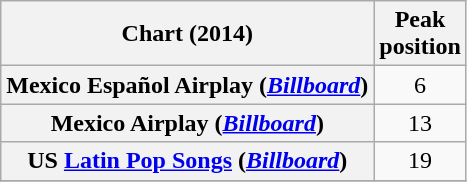<table class="wikitable sortable plainrowheaders" style="text-align:center;">
<tr>
<th scope="col">Chart (2014)</th>
<th scope="col">Peak<br>position</th>
</tr>
<tr>
<th scope="row">Mexico Español Airplay (<em><a href='#'>Billboard</a></em>)</th>
<td>6</td>
</tr>
<tr>
<th scope="row">Mexico Airplay (<em><a href='#'>Billboard</a></em>)</th>
<td>13</td>
</tr>
<tr>
<th scope="row">US <a href='#'>Latin Pop Songs</a> (<em><a href='#'>Billboard</a></em>)</th>
<td>19</td>
</tr>
<tr>
</tr>
</table>
